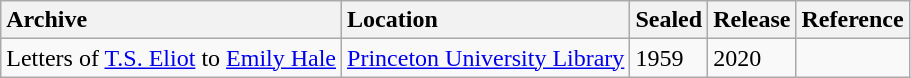<table class="wikitable sortable" style="text-align:left">
<tr>
<th style="text-align:left">Archive</th>
<th style="text-align:left">Location</th>
<th style="text-align:left">Sealed</th>
<th style="text-align:left">Release</th>
<th style="text-align:left">Reference</th>
</tr>
<tr>
<td>Letters of <a href='#'>T.S. Eliot</a> to <a href='#'>Emily Hale</a></td>
<td><a href='#'>Princeton University Library</a></td>
<td>1959</td>
<td>2020</td>
<td></td>
</tr>
</table>
